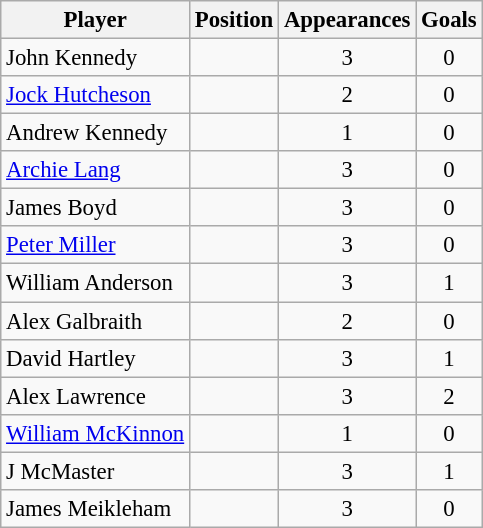<table class="wikitable sortable" style="text-align: center; font-size:95%">
<tr>
<th class="unsortable">Player</th>
<th>Position</th>
<th>Appearances</th>
<th>Goals</th>
</tr>
<tr>
<td align=left> John Kennedy</td>
<td></td>
<td>3</td>
<td>0</td>
</tr>
<tr>
<td align=left> <a href='#'>Jock Hutcheson</a></td>
<td></td>
<td>2</td>
<td>0</td>
</tr>
<tr>
<td align=left> Andrew Kennedy</td>
<td></td>
<td>1</td>
<td>0</td>
</tr>
<tr>
<td align=left> <a href='#'>Archie Lang</a></td>
<td></td>
<td>3</td>
<td>0</td>
</tr>
<tr>
<td align=left> James Boyd</td>
<td></td>
<td>3</td>
<td>0</td>
</tr>
<tr>
<td align=left> <a href='#'>Peter Miller</a></td>
<td></td>
<td>3</td>
<td>0</td>
</tr>
<tr>
<td align=left> William Anderson</td>
<td></td>
<td>3</td>
<td>1</td>
</tr>
<tr>
<td align=left> Alex Galbraith</td>
<td></td>
<td>2</td>
<td>0</td>
</tr>
<tr>
<td align=left> David Hartley</td>
<td></td>
<td>3</td>
<td>1</td>
</tr>
<tr>
<td align=left> Alex Lawrence</td>
<td></td>
<td>3</td>
<td>2</td>
</tr>
<tr>
<td align=left> <a href='#'>William McKinnon</a></td>
<td></td>
<td>1</td>
<td>0</td>
</tr>
<tr>
<td align=left> J McMaster</td>
<td></td>
<td>3</td>
<td>1</td>
</tr>
<tr>
<td align=left> James Meikleham</td>
<td></td>
<td>3</td>
<td>0</td>
</tr>
</table>
